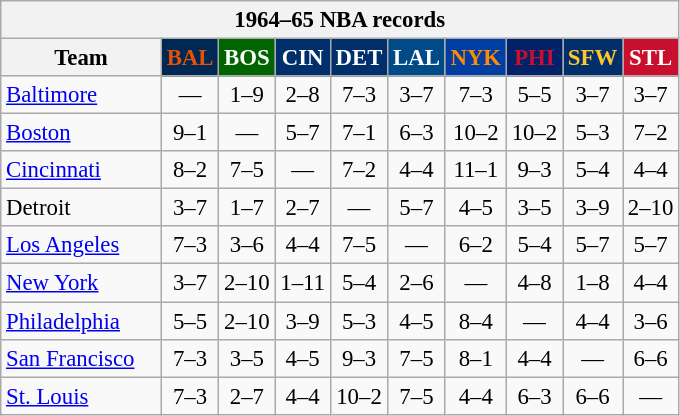<table class="wikitable" style="font-size:95%; text-align:center;">
<tr>
<th colspan=10>1964–65 NBA records</th>
</tr>
<tr>
<th width=100>Team</th>
<th style="background:#002854;color:#E45206;width=35">BAL</th>
<th style="background:#006400;color:#FFFFFF;width=35">BOS</th>
<th style="background:#012F6B;color:#FFFFFF;width=35">CIN</th>
<th style="background:#012F6B;color:#FFFFFF;width=35">DET</th>
<th style="background:#004B87;color:#FFFFFF;width=35">LAL</th>
<th style="background:#003EA4;color:#FF8C00;width=35">NYK</th>
<th style="background:#012268;color:#C90F2E;width=35">PHI</th>
<th style="background:#002F6C;color:#FFC72C;width=35">SFW</th>
<th style="background:#C90F2E;color:#FFFFFF;width=35">STL</th>
</tr>
<tr>
<td style="text-align:left;"><a href='#'>Baltimore</a></td>
<td>—</td>
<td>1–9</td>
<td>2–8</td>
<td>7–3</td>
<td>3–7</td>
<td>7–3</td>
<td>5–5</td>
<td>3–7</td>
<td>3–7</td>
</tr>
<tr>
<td style="text-align:left;"><a href='#'>Boston</a></td>
<td>9–1</td>
<td>—</td>
<td>5–7</td>
<td>7–1</td>
<td>6–3</td>
<td>10–2</td>
<td>10–2</td>
<td>5–3</td>
<td>7–2</td>
</tr>
<tr>
<td style="text-align:left;"><a href='#'>Cincinnati</a></td>
<td>8–2</td>
<td>7–5</td>
<td>—</td>
<td>7–2</td>
<td>4–4</td>
<td>11–1</td>
<td>9–3</td>
<td>5–4</td>
<td>4–4</td>
</tr>
<tr>
<td style="text-align:left;">Detroit</td>
<td>3–7</td>
<td>1–7</td>
<td>2–7</td>
<td>—</td>
<td>5–7</td>
<td>4–5</td>
<td>3–5</td>
<td>3–9</td>
<td>2–10</td>
</tr>
<tr>
<td style="text-align:left;"><a href='#'>Los Angeles</a></td>
<td>7–3</td>
<td>3–6</td>
<td>4–4</td>
<td>7–5</td>
<td>—</td>
<td>6–2</td>
<td>5–4</td>
<td>5–7</td>
<td>5–7</td>
</tr>
<tr>
<td style="text-align:left;"><a href='#'>New York</a></td>
<td>3–7</td>
<td>2–10</td>
<td>1–11</td>
<td>5–4</td>
<td>2–6</td>
<td>—</td>
<td>4–8</td>
<td>1–8</td>
<td>4–4</td>
</tr>
<tr>
<td style="text-align:left;"><a href='#'>Philadelphia</a></td>
<td>5–5</td>
<td>2–10</td>
<td>3–9</td>
<td>5–3</td>
<td>4–5</td>
<td>8–4</td>
<td>—</td>
<td>4–4</td>
<td>3–6</td>
</tr>
<tr>
<td style="text-align:left;"><a href='#'>San Francisco</a></td>
<td>7–3</td>
<td>3–5</td>
<td>4–5</td>
<td>9–3</td>
<td>7–5</td>
<td>8–1</td>
<td>4–4</td>
<td>—</td>
<td>6–6</td>
</tr>
<tr>
<td style="text-align:left;"><a href='#'>St. Louis</a></td>
<td>7–3</td>
<td>2–7</td>
<td>4–4</td>
<td>10–2</td>
<td>7–5</td>
<td>4–4</td>
<td>6–3</td>
<td>6–6</td>
<td>—</td>
</tr>
</table>
